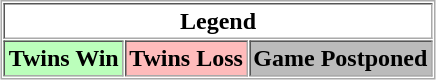<table align="center" border="1" cellpadding="2" cellspacing="1" style="border:1px solid #aaa">
<tr>
<th colspan="3">Legend</th>
</tr>
<tr>
<th style="background:#bfb;">Twins Win</th>
<th style="background:#fbb;">Twins Loss</th>
<th style="background:#bbb;">Game Postponed</th>
</tr>
</table>
